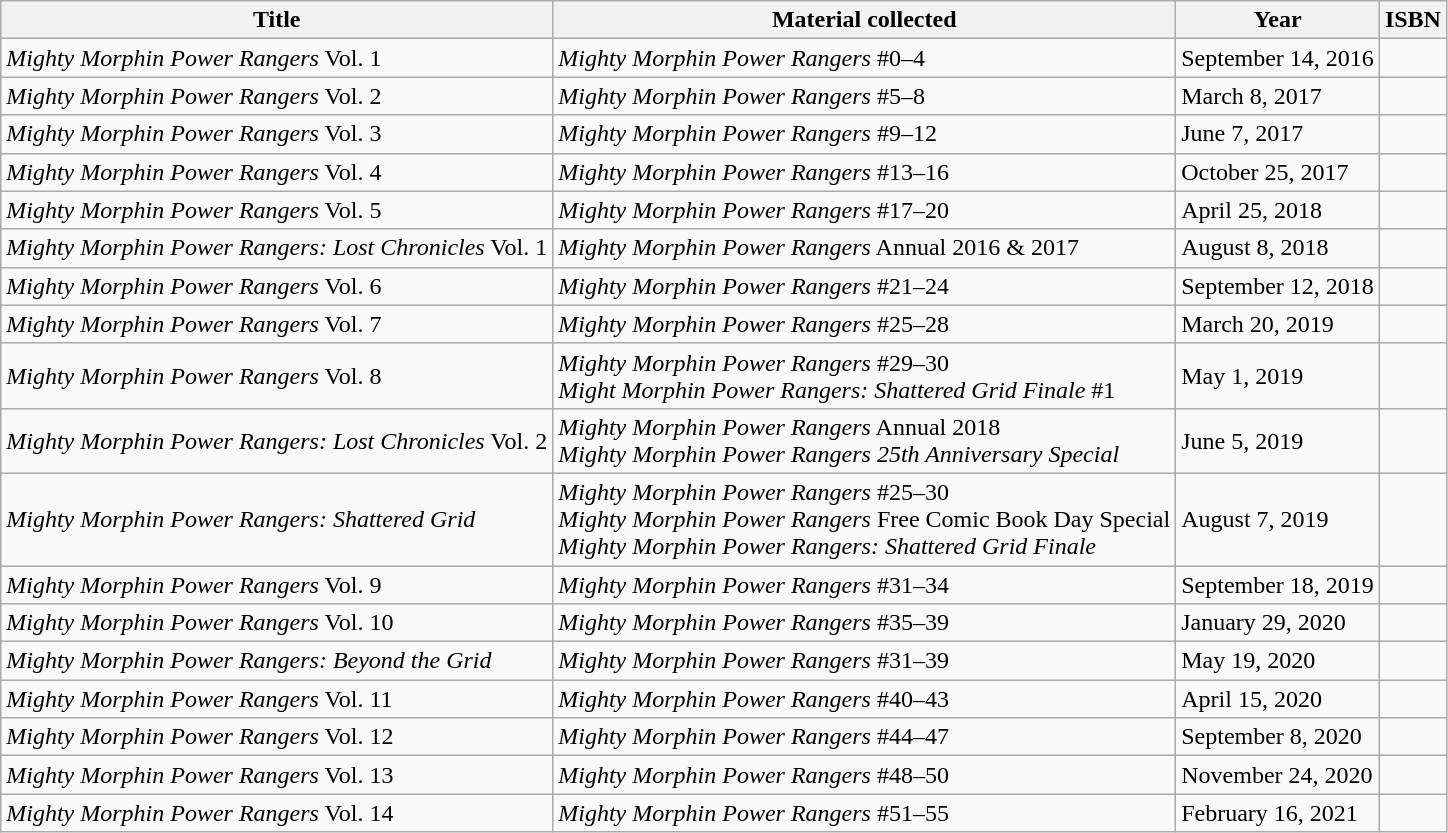<table class="wikitable">
<tr>
<th>Title</th>
<th>Material collected</th>
<th>Year</th>
<th>ISBN</th>
</tr>
<tr>
<td><em>Mighty Morphin Power Rangers</em> Vol. 1</td>
<td><em>Mighty Morphin Power Rangers</em> #0–4</td>
<td>September 14, 2016</td>
<td></td>
</tr>
<tr>
<td><em>Mighty Morphin Power Rangers</em> Vol. 2</td>
<td><em>Mighty Morphin Power Rangers</em> #5–8</td>
<td>March 8, 2017</td>
<td></td>
</tr>
<tr>
<td><em>Mighty Morphin Power Rangers</em> Vol. 3</td>
<td><em>Mighty Morphin Power Rangers</em> #9–12</td>
<td>June 7, 2017</td>
<td></td>
</tr>
<tr>
<td><em>Mighty Morphin Power Rangers</em> Vol. 4</td>
<td><em>Mighty Morphin Power Rangers</em> #13–16</td>
<td>October 25, 2017</td>
<td></td>
</tr>
<tr>
<td><em>Mighty Morphin Power Rangers</em> Vol. 5</td>
<td><em>Mighty Morphin Power Rangers</em> #17–20</td>
<td>April 25, 2018</td>
<td></td>
</tr>
<tr>
<td><em>Mighty Morphin Power Rangers: Lost Chronicles</em> Vol. 1</td>
<td><em>Mighty Morphin Power Rangers</em> Annual 2016 & 2017</td>
<td>August 8, 2018</td>
<td></td>
</tr>
<tr>
<td><em>Mighty Morphin Power Rangers</em> Vol. 6</td>
<td><em>Mighty Morphin Power Rangers</em> #21–24</td>
<td>September 12, 2018</td>
<td></td>
</tr>
<tr>
<td><em>Mighty Morphin Power Rangers</em> Vol. 7</td>
<td><em>Mighty Morphin Power Rangers</em> #25–28</td>
<td>March 20, 2019</td>
<td></td>
</tr>
<tr>
<td><em>Mighty Morphin Power Rangers</em> Vol. 8</td>
<td><em>Mighty Morphin Power Rangers</em> #29–30<br><em>Might Morphin Power Rangers: Shattered Grid Finale</em> #1</td>
<td>May 1, 2019</td>
<td></td>
</tr>
<tr>
<td><em>Mighty Morphin Power Rangers: Lost Chronicles</em> Vol. 2</td>
<td><em>Mighty Morphin Power Rangers</em> Annual 2018<br><em>Mighty Morphin Power Rangers 25th Anniversary Special</em></td>
<td>June 5, 2019</td>
<td></td>
</tr>
<tr>
<td><em>Mighty Morphin Power Rangers: Shattered Grid</em></td>
<td><em>Mighty Morphin Power Rangers</em> #25–30<br><em>Mighty Morphin Power Rangers</em> Free Comic Book Day Special<br><em>Mighty Morphin Power Rangers: Shattered Grid Finale</em></td>
<td>August 7, 2019</td>
<td></td>
</tr>
<tr>
<td><em>Mighty Morphin Power Rangers</em> Vol. 9</td>
<td><em>Mighty Morphin Power Rangers</em> #31–34</td>
<td>September 18, 2019</td>
<td></td>
</tr>
<tr>
<td><em>Mighty Morphin Power Rangers</em> Vol. 10</td>
<td><em>Mighty Morphin Power Rangers</em> #35–39</td>
<td>January 29, 2020</td>
<td></td>
</tr>
<tr>
<td><em>Mighty Morphin Power Rangers: Beyond the Grid</em></td>
<td><em>Mighty Morphin Power Rangers</em> #31–39</td>
<td>May 19, 2020</td>
<td></td>
</tr>
<tr>
<td><em>Mighty Morphin Power Rangers</em> Vol. 11</td>
<td><em>Mighty Morphin Power Rangers</em> #40–43</td>
<td>April 15, 2020</td>
<td></td>
</tr>
<tr>
<td><em>Mighty Morphin Power Rangers</em> Vol. 12</td>
<td><em>Mighty Morphin Power Rangers</em> #44–47</td>
<td>September 8, 2020</td>
<td></td>
</tr>
<tr>
<td><em>Mighty Morphin Power Rangers</em> Vol. 13</td>
<td><em>Mighty Morphin Power Rangers</em> #48–50</td>
<td>November 24, 2020</td>
<td></td>
</tr>
<tr>
<td><em>Mighty Morphin Power Rangers</em> Vol. 14</td>
<td><em>Mighty Morphin Power Rangers</em> #51–55</td>
<td>February 16, 2021</td>
<td></td>
</tr>
</table>
